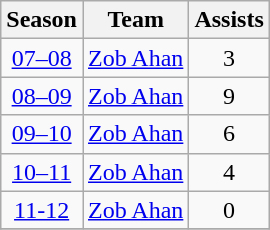<table class="wikitable" style="text-align: center;">
<tr>
<th>Season</th>
<th>Team</th>
<th>Assists</th>
</tr>
<tr>
<td><a href='#'>07–08</a></td>
<td align="left"><a href='#'>Zob Ahan</a></td>
<td>3</td>
</tr>
<tr>
<td><a href='#'>08–09</a></td>
<td align="left"><a href='#'>Zob Ahan</a></td>
<td>9</td>
</tr>
<tr>
<td><a href='#'>09–10</a></td>
<td align="left"><a href='#'>Zob Ahan</a></td>
<td>6</td>
</tr>
<tr>
<td><a href='#'>10–11</a></td>
<td align="left"><a href='#'>Zob Ahan</a></td>
<td>4</td>
</tr>
<tr>
<td><a href='#'>11-12</a></td>
<td align="left"><a href='#'>Zob Ahan</a></td>
<td>0</td>
</tr>
<tr>
</tr>
</table>
